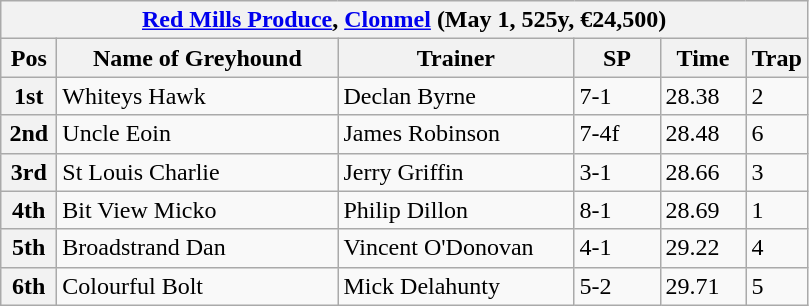<table class="wikitable">
<tr>
<th colspan="6"><a href='#'>Red Mills Produce</a>, <a href='#'>Clonmel</a> (May 1, 525y, €24,500)</th>
</tr>
<tr>
<th width=30>Pos</th>
<th width=180>Name of Greyhound</th>
<th width=150>Trainer</th>
<th width=50>SP</th>
<th width=50>Time</th>
<th width=30>Trap</th>
</tr>
<tr>
<th>1st</th>
<td>Whiteys Hawk</td>
<td>Declan Byrne</td>
<td>7-1</td>
<td>28.38</td>
<td>2</td>
</tr>
<tr>
<th>2nd</th>
<td>Uncle Eoin</td>
<td>James Robinson</td>
<td>7-4f</td>
<td>28.48</td>
<td>6</td>
</tr>
<tr>
<th>3rd</th>
<td>St Louis Charlie</td>
<td>Jerry Griffin</td>
<td>3-1</td>
<td>28.66</td>
<td>3</td>
</tr>
<tr>
<th>4th</th>
<td>Bit View Micko</td>
<td>Philip Dillon</td>
<td>8-1</td>
<td>28.69</td>
<td>1</td>
</tr>
<tr>
<th>5th</th>
<td>Broadstrand Dan</td>
<td>Vincent O'Donovan</td>
<td>4-1</td>
<td>29.22</td>
<td>4</td>
</tr>
<tr>
<th>6th</th>
<td>Colourful Bolt</td>
<td>Mick Delahunty</td>
<td>5-2</td>
<td>29.71</td>
<td>5</td>
</tr>
</table>
